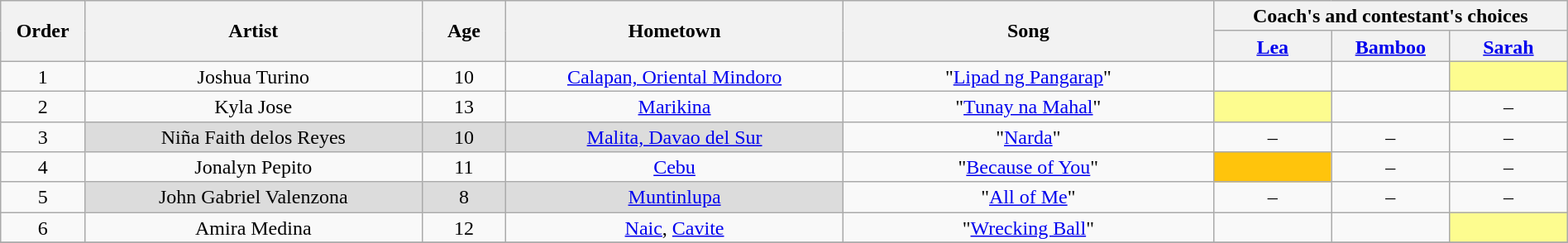<table class="wikitable" style="text-align:center; line-height:17px; width:100%;">
<tr>
<th scope="col" rowspan="2" width="05%">Order</th>
<th scope="col" rowspan="2" width="20%">Artist</th>
<th scope="col" rowspan="2" width="05%">Age</th>
<th scope="col" rowspan="2" width="20%">Hometown</th>
<th scope="col" rowspan="2" width="22%">Song</th>
<th scope="col" colspan="4" width="28%">Coach's and contestant's choices</th>
</tr>
<tr>
<th width="07%"><a href='#'>Lea</a></th>
<th width="07%"><a href='#'>Bamboo</a></th>
<th width="07%"><a href='#'>Sarah</a></th>
</tr>
<tr>
<td scope="row">1</td>
<td>Joshua Turino</td>
<td>10</td>
<td><a href='#'>Calapan, Oriental Mindoro</a></td>
<td>"<a href='#'>Lipad ng Pangarap</a>"</td>
<td><strong></strong></td>
<td><strong></strong></td>
<td style="background:#fdfc8f;"><strong></strong></td>
</tr>
<tr>
<td scope="row">2</td>
<td>Kyla Jose</td>
<td>13</td>
<td><a href='#'>Marikina</a></td>
<td>"<a href='#'>Tunay na Mahal</a>"</td>
<td style="background:#fdfc8f;"><strong></strong></td>
<td><strong></strong></td>
<td>–</td>
</tr>
<tr>
<td scope="row">3</td>
<td style="background:#DCDCDC;">Niña Faith delos Reyes</td>
<td style="background:#DCDCDC;">10</td>
<td style="background:#DCDCDC;"><a href='#'>Malita, Davao del Sur</a></td>
<td>"<a href='#'>Narda</a>"</td>
<td>–</td>
<td>–</td>
<td>–</td>
</tr>
<tr>
<td scope="row">4</td>
<td>Jonalyn Pepito</td>
<td>11</td>
<td><a href='#'>Cebu</a></td>
<td>"<a href='#'>Because of You</a>"</td>
<td style="background:#FFC40C;"><strong></strong></td>
<td>–</td>
<td>–</td>
</tr>
<tr>
<td scope="row">5</td>
<td style="background:#DCDCDC;">John Gabriel Valenzona</td>
<td style="background:#DCDCDC;">8</td>
<td style="background:#DCDCDC;"><a href='#'>Muntinlupa</a></td>
<td>"<a href='#'>All of Me</a>"</td>
<td>–</td>
<td>–</td>
<td>–</td>
</tr>
<tr>
<td scope="row">6</td>
<td>Amira Medina</td>
<td>12</td>
<td><a href='#'>Naic</a>, <a href='#'>Cavite</a></td>
<td>"<a href='#'>Wrecking Ball</a>"</td>
<td><strong></strong></td>
<td><strong></strong></td>
<td style="background:#fdfc8f;"><strong></strong></td>
</tr>
<tr>
</tr>
</table>
